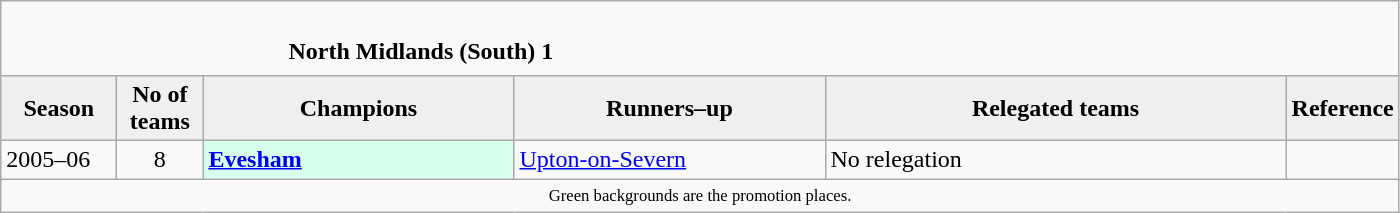<table class="wikitable" style="text-align: left;">
<tr>
<td colspan="11" cellpadding="0" cellspacing="0"><br><table border="0" style="width:100%;" cellpadding="0" cellspacing="0">
<tr>
<td style="width:20%; border:0;"></td>
<td style="border:0;"><strong>North Midlands (South) 1</strong></td>
<td style="width:20%; border:0;"></td>
</tr>
</table>
</td>
</tr>
<tr>
<th style="background:#efefef; width:70px;">Season</th>
<th style="background:#efefef; width:50px;">No of teams</th>
<th style="background:#efefef; width:200px;">Champions</th>
<th style="background:#efefef; width:200px;">Runners–up</th>
<th style="background:#efefef; width:300px;">Relegated teams</th>
<th style="background:#efefef; width:50px;">Reference</th>
</tr>
<tr align=left>
<td>2005–06</td>
<td style="text-align: center;">8</td>
<td style="background:#d8ffeb;"><strong><a href='#'>Evesham</a></strong></td>
<td><a href='#'>Upton-on-Severn</a></td>
<td>No relegation</td>
<td></td>
</tr>
<tr>
<td colspan="15"  style="border:0; font-size:smaller; text-align:center;"><small><span>Green backgrounds</span> are the promotion places.</small></td>
</tr>
</table>
